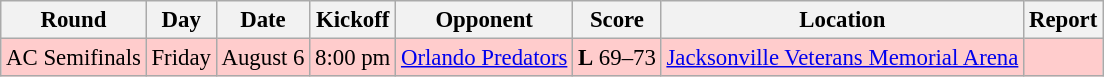<table class="wikitable" style="font-size: 95%;">
<tr>
<th>Round</th>
<th>Day</th>
<th>Date</th>
<th>Kickoff</th>
<th>Opponent</th>
<th>Score</th>
<th>Location</th>
<th>Report</th>
</tr>
<tr style= background:#ffcccc;>
<td align="center">AC Semifinals</td>
<td align="center">Friday</td>
<td align="center">August 6</td>
<td>8:00 pm</td>
<td><a href='#'>Orlando Predators</a></td>
<td align="center"><strong>L</strong> 69–73</td>
<td align="center"><a href='#'>Jacksonville Veterans Memorial Arena</a></td>
<td align="center"></td>
</tr>
</table>
